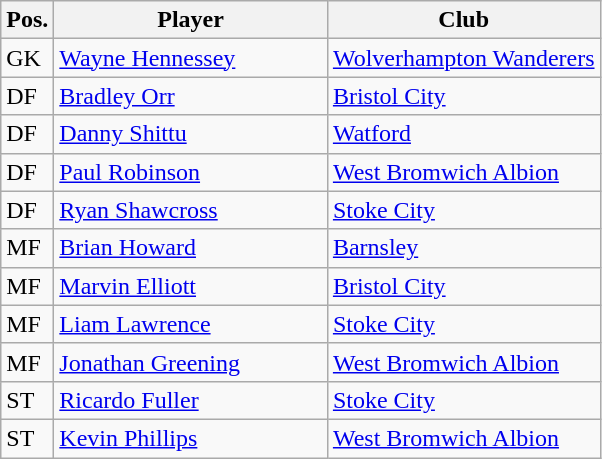<table class="wikitable">
<tr>
<th>Pos.</th>
<th>Player</th>
<th>Club</th>
</tr>
<tr>
<td>GK</td>
<td width="175px"><a href='#'>Wayne Hennessey</a></td>
<td><a href='#'>Wolverhampton Wanderers</a></td>
</tr>
<tr>
<td>DF</td>
<td><a href='#'>Bradley Orr</a></td>
<td><a href='#'>Bristol City</a></td>
</tr>
<tr>
<td>DF</td>
<td><a href='#'>Danny Shittu</a></td>
<td><a href='#'>Watford</a></td>
</tr>
<tr>
<td>DF</td>
<td><a href='#'>Paul Robinson</a></td>
<td><a href='#'>West Bromwich Albion</a></td>
</tr>
<tr>
<td>DF</td>
<td><a href='#'>Ryan Shawcross</a></td>
<td><a href='#'>Stoke City</a></td>
</tr>
<tr>
<td>MF</td>
<td><a href='#'>Brian Howard</a></td>
<td><a href='#'>Barnsley</a></td>
</tr>
<tr>
<td>MF</td>
<td><a href='#'>Marvin Elliott</a></td>
<td><a href='#'>Bristol City</a></td>
</tr>
<tr>
<td>MF</td>
<td><a href='#'>Liam Lawrence</a></td>
<td><a href='#'>Stoke City</a></td>
</tr>
<tr>
<td>MF</td>
<td><a href='#'>Jonathan Greening</a></td>
<td><a href='#'>West Bromwich Albion</a></td>
</tr>
<tr>
<td>ST</td>
<td><a href='#'>Ricardo Fuller</a></td>
<td><a href='#'>Stoke City</a></td>
</tr>
<tr>
<td>ST</td>
<td><a href='#'>Kevin Phillips</a></td>
<td><a href='#'>West Bromwich Albion</a></td>
</tr>
</table>
